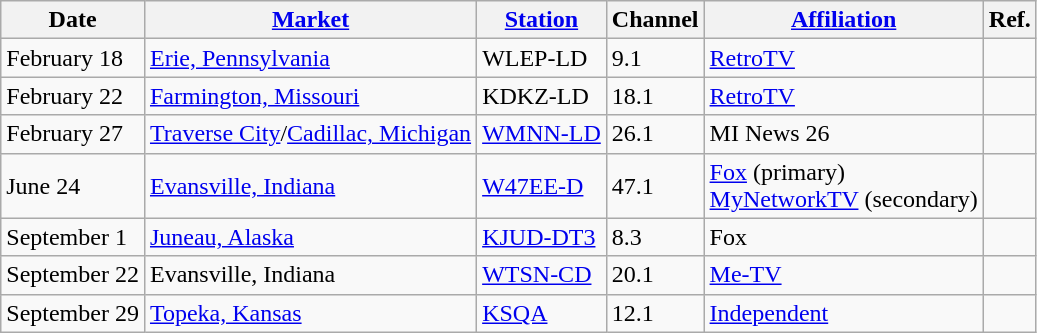<table class="wikitable sortable">
<tr>
<th>Date</th>
<th><a href='#'>Market</a></th>
<th><a href='#'>Station</a></th>
<th>Channel</th>
<th><a href='#'>Affiliation</a></th>
<th>Ref.</th>
</tr>
<tr>
<td>February 18</td>
<td><a href='#'>Erie, Pennsylvania</a></td>
<td>WLEP-LD</td>
<td>9.1</td>
<td><a href='#'>RetroTV</a></td>
<td></td>
</tr>
<tr>
<td>February 22</td>
<td><a href='#'>Farmington, Missouri</a></td>
<td>KDKZ-LD</td>
<td>18.1</td>
<td><a href='#'>RetroTV</a></td>
<td></td>
</tr>
<tr>
<td>February 27</td>
<td><a href='#'>Traverse City</a>/<a href='#'>Cadillac, Michigan</a></td>
<td><a href='#'>WMNN-LD</a></td>
<td>26.1</td>
<td>MI News 26</td>
<td></td>
</tr>
<tr>
<td>June 24</td>
<td><a href='#'>Evansville, Indiana</a></td>
<td><a href='#'>W47EE-D</a></td>
<td>47.1</td>
<td><a href='#'>Fox</a> (primary) <br> <a href='#'>MyNetworkTV</a> (secondary)</td>
<td></td>
</tr>
<tr>
<td>September 1</td>
<td><a href='#'>Juneau, Alaska</a></td>
<td><a href='#'>KJUD-DT3</a></td>
<td>8.3</td>
<td>Fox</td>
<td></td>
</tr>
<tr>
<td>September 22</td>
<td>Evansville, Indiana</td>
<td><a href='#'>WTSN-CD</a></td>
<td>20.1</td>
<td><a href='#'>Me-TV</a></td>
<td></td>
</tr>
<tr>
<td>September 29</td>
<td><a href='#'>Topeka, Kansas</a></td>
<td><a href='#'>KSQA</a></td>
<td>12.1</td>
<td><a href='#'>Independent</a></td>
<td></td>
</tr>
</table>
